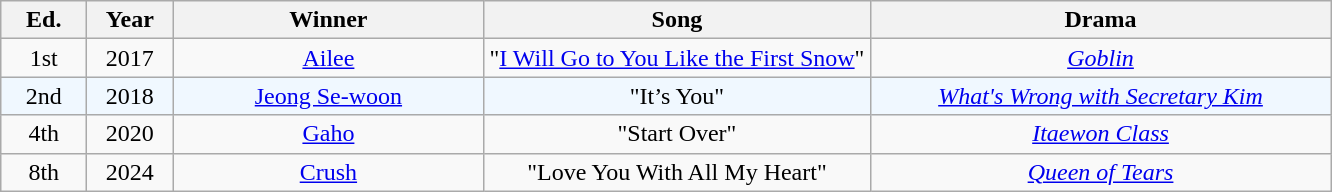<table class="wikitable" style="text-align:center">
<tr>
<th width="50">Ed.</th>
<th width="50">Year</th>
<th width="200">Winner</th>
<th width="250">Song</th>
<th width="300">Drama</th>
</tr>
<tr>
<td>1st</td>
<td>2017</td>
<td><a href='#'>Ailee</a></td>
<td>"<a href='#'>I Will Go to You Like the First Snow</a>"</td>
<td><em><a href='#'>Goblin</a></em></td>
</tr>
<tr style="background:#f0f8ff;">
<td>2nd</td>
<td>2018</td>
<td><a href='#'>Jeong Se-woon</a></td>
<td>"It’s You"</td>
<td><em><a href='#'>What's Wrong with Secretary Kim</a></em></td>
</tr>
<tr>
<td>4th</td>
<td>2020</td>
<td><a href='#'>Gaho</a></td>
<td>"Start Over"</td>
<td><em><a href='#'>Itaewon Class</a></em></td>
</tr>
<tr>
<td>8th</td>
<td>2024</td>
<td><a href='#'>Crush</a></td>
<td>"Love You With All My Heart"</td>
<td><em><a href='#'>Queen of Tears</a></em></td>
</tr>
</table>
